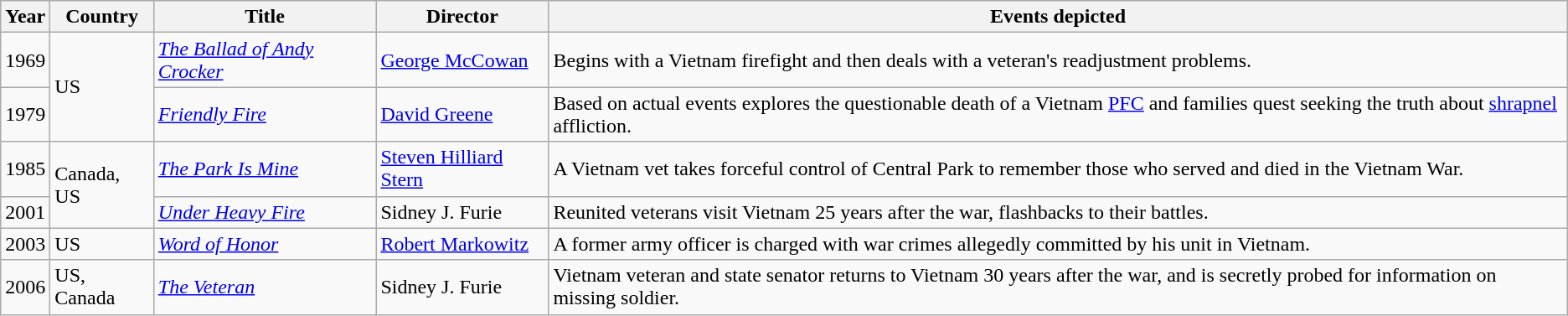<table class="wikitable sortable">
<tr>
<th>Year</th>
<th>Country</th>
<th>Title</th>
<th>Director</th>
<th class="unsortable">Events depicted</th>
</tr>
<tr>
<td>1969</td>
<td rowspan="2">US</td>
<td><em><a href='#'>The Ballad of Andy Crocker</a></em></td>
<td><a href='#'>George McCowan</a></td>
<td>Begins with a Vietnam firefight and then deals with a veteran's readjustment problems.</td>
</tr>
<tr>
<td>1979</td>
<td><em><a href='#'>Friendly Fire</a></em></td>
<td><a href='#'>David Greene</a></td>
<td>Based on actual events explores the questionable death of a Vietnam <a href='#'>PFC</a> and families quest seeking the truth about <a href='#'>shrapnel</a> affliction.</td>
</tr>
<tr>
<td>1985</td>
<td rowspan="2">Canada, US</td>
<td><em><a href='#'>The Park Is Mine</a></em></td>
<td><a href='#'>Steven Hilliard Stern</a></td>
<td>A Vietnam vet takes forceful control of Central Park to remember those who served and died in the Vietnam War.</td>
</tr>
<tr>
<td>2001</td>
<td><em><a href='#'>Under Heavy Fire</a></em></td>
<td>Sidney J. Furie</td>
<td>Reunited veterans visit Vietnam 25 years after the war, flashbacks to their battles.</td>
</tr>
<tr>
<td>2003</td>
<td>US</td>
<td><em><a href='#'>Word of Honor</a></em></td>
<td><a href='#'>Robert Markowitz</a></td>
<td>A former army officer is charged with war crimes allegedly committed by his unit in Vietnam.</td>
</tr>
<tr>
<td>2006</td>
<td>US, Canada</td>
<td><em><a href='#'>The Veteran</a></em></td>
<td>Sidney J. Furie</td>
<td>Vietnam veteran and state senator returns to Vietnam 30 years after the war, and is secretly probed for information on missing soldier.<br>
</td>
</tr>
</table>
